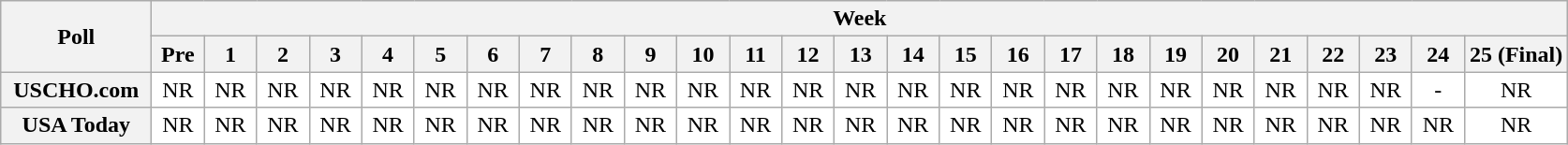<table class="wikitable" style="white-space:nowrap;">
<tr>
<th scope="col" width="100" rowspan="2">Poll</th>
<th colspan="26">Week</th>
</tr>
<tr>
<th scope="col" width="30">Pre</th>
<th scope="col" width="30">1</th>
<th scope="col" width="30">2</th>
<th scope="col" width="30">3</th>
<th scope="col" width="30">4</th>
<th scope="col" width="30">5</th>
<th scope="col" width="30">6</th>
<th scope="col" width="30">7</th>
<th scope="col" width="30">8</th>
<th scope="col" width="30">9</th>
<th scope="col" width="30">10</th>
<th scope="col" width="30">11</th>
<th scope="col" width="30">12</th>
<th scope="col" width="30">13</th>
<th scope="col" width="30">14</th>
<th scope="col" width="30">15</th>
<th scope="col" width="30">16</th>
<th scope="col" width="30">17</th>
<th scope="col" width="30">18</th>
<th scope="col" width="30">19</th>
<th scope="col" width="30">20</th>
<th scope="col" width="30">21</th>
<th scope="col" width="30">22</th>
<th scope="col" width="30">23</th>
<th scope="col" width="30">24</th>
<th scope="col" width="30">25 (Final)</th>
</tr>
<tr style="text-align:center;">
<th>USCHO.com</th>
<td bgcolor=FFFFFF>NR</td>
<td bgcolor=FFFFFF>NR</td>
<td bgcolor=FFFFFF>NR</td>
<td bgcolor=FFFFFF>NR</td>
<td bgcolor=FFFFFF>NR</td>
<td bgcolor=FFFFFF>NR</td>
<td bgcolor=FFFFFF>NR</td>
<td bgcolor=FFFFFF>NR</td>
<td bgcolor=FFFFFF>NR</td>
<td bgcolor=FFFFFF>NR</td>
<td bgcolor=FFFFFF>NR</td>
<td bgcolor=FFFFFF>NR</td>
<td bgcolor=FFFFFF>NR</td>
<td bgcolor=FFFFFF>NR</td>
<td bgcolor=FFFFFF>NR</td>
<td bgcolor=FFFFFF>NR</td>
<td bgcolor=FFFFFF>NR</td>
<td bgcolor=FFFFFF>NR</td>
<td bgcolor=FFFFFF>NR</td>
<td bgcolor=FFFFFF>NR</td>
<td bgcolor=FFFFFF>NR</td>
<td bgcolor=FFFFFF>NR</td>
<td bgcolor=FFFFFF>NR</td>
<td bgcolor=FFFFFF>NR</td>
<td bgcolor=FFFFFF>-</td>
<td bgcolor=FFFFFF>NR</td>
</tr>
<tr style="text-align:center;">
<th>USA Today</th>
<td bgcolor=FFFFFF>NR</td>
<td bgcolor=FFFFFF>NR</td>
<td bgcolor=FFFFFF>NR</td>
<td bgcolor=FFFFFF>NR</td>
<td bgcolor=FFFFFF>NR</td>
<td bgcolor=FFFFFF>NR</td>
<td bgcolor=FFFFFF>NR</td>
<td bgcolor=FFFFFF>NR</td>
<td bgcolor=FFFFFF>NR</td>
<td bgcolor=FFFFFF>NR</td>
<td bgcolor=FFFFFF>NR</td>
<td bgcolor=FFFFFF>NR</td>
<td bgcolor=FFFFFF>NR</td>
<td bgcolor=FFFFFF>NR</td>
<td bgcolor=FFFFFF>NR</td>
<td bgcolor=FFFFFF>NR</td>
<td bgcolor=FFFFFF>NR</td>
<td bgcolor=FFFFFF>NR</td>
<td bgcolor=FFFFFF>NR</td>
<td bgcolor=FFFFFF>NR</td>
<td bgcolor=FFFFFF>NR</td>
<td bgcolor=FFFFFF>NR</td>
<td bgcolor=FFFFFF>NR</td>
<td bgcolor=FFFFFF>NR</td>
<td bgcolor=FFFFFF>NR</td>
<td bgcolor=FFFFFF>NR</td>
</tr>
</table>
